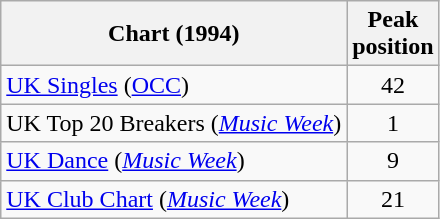<table class="wikitable sortable">
<tr>
<th>Chart (1994)</th>
<th>Peak<br>position</th>
</tr>
<tr>
<td><a href='#'>UK Singles</a> (<a href='#'>OCC</a>)</td>
<td align="center">42</td>
</tr>
<tr>
<td>UK Top 20 Breakers (<em><a href='#'>Music Week</a></em>)</td>
<td align="center">1</td>
</tr>
<tr>
<td><a href='#'>UK Dance</a> (<em><a href='#'>Music Week</a></em>)</td>
<td align="center">9</td>
</tr>
<tr>
<td><a href='#'>UK Club Chart</a> (<em><a href='#'>Music Week</a></em>)</td>
<td align="center">21</td>
</tr>
</table>
